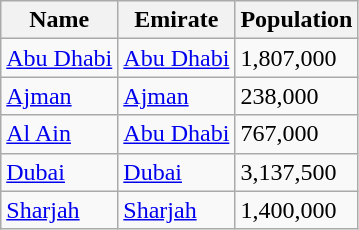<table class="wikitable sortable sticky-header col3right">
<tr>
<th align="center">Name</th>
<th align="center">Emirate</th>
<th align="center">Population</th>
</tr>
<tr>
<td><a href='#'>Abu Dhabi</a></td>
<td><a href='#'>Abu Dhabi</a></td>
<td>1,807,000</td>
</tr>
<tr>
<td><a href='#'>Ajman</a></td>
<td><a href='#'>Ajman</a></td>
<td>238,000</td>
</tr>
<tr>
<td><a href='#'>Al Ain</a></td>
<td><a href='#'>Abu Dhabi</a></td>
<td>767,000</td>
</tr>
<tr>
<td><a href='#'>Dubai</a></td>
<td><a href='#'>Dubai</a></td>
<td>3,137,500</td>
</tr>
<tr>
<td><a href='#'>Sharjah</a></td>
<td><a href='#'>Sharjah</a></td>
<td>1,400,000</td>
</tr>
</table>
